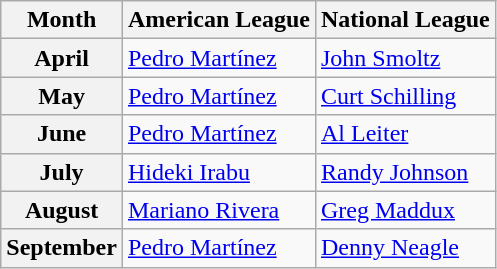<table class="wikitable">
<tr>
<th>Month</th>
<th>American League</th>
<th>National League</th>
</tr>
<tr>
<th>April</th>
<td><a href='#'>Pedro Martínez</a></td>
<td><a href='#'>John Smoltz</a></td>
</tr>
<tr>
<th>May</th>
<td><a href='#'>Pedro Martínez</a></td>
<td><a href='#'>Curt Schilling</a></td>
</tr>
<tr>
<th>June</th>
<td><a href='#'>Pedro Martínez</a></td>
<td><a href='#'>Al Leiter</a></td>
</tr>
<tr>
<th>July</th>
<td><a href='#'>Hideki Irabu</a></td>
<td><a href='#'>Randy Johnson</a></td>
</tr>
<tr>
<th>August</th>
<td><a href='#'>Mariano Rivera</a></td>
<td><a href='#'>Greg Maddux</a></td>
</tr>
<tr>
<th>September</th>
<td><a href='#'>Pedro Martínez</a></td>
<td><a href='#'>Denny Neagle</a></td>
</tr>
</table>
